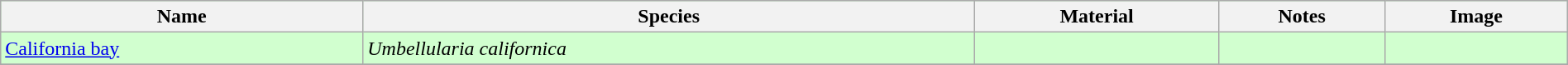<table class="wikitable" align="center" width="100%" style="background:#D1FFCF;">
<tr>
<th>Name</th>
<th>Species</th>
<th>Material</th>
<th>Notes</th>
<th>Image</th>
</tr>
<tr>
<td><a href='#'>California bay</a></td>
<td><em>Umbellularia californica</em></td>
<td></td>
<td></td>
<td></td>
</tr>
<tr>
</tr>
</table>
